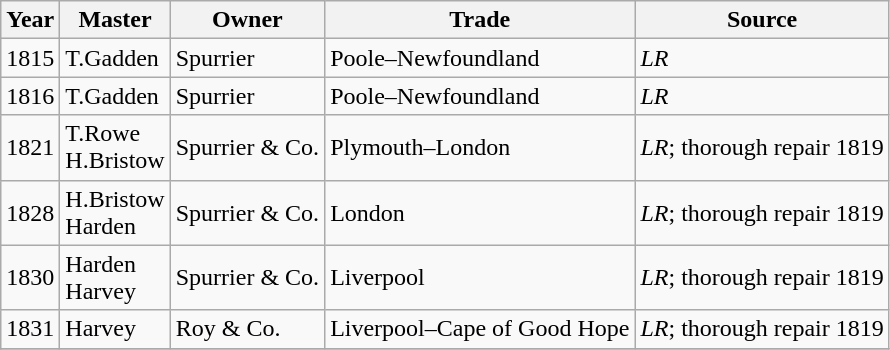<table class=" wikitable">
<tr>
<th>Year</th>
<th>Master</th>
<th>Owner</th>
<th>Trade</th>
<th>Source</th>
</tr>
<tr>
<td>1815</td>
<td>T.Gadden</td>
<td>Spurrier</td>
<td>Poole–Newfoundland</td>
<td><em>LR</em></td>
</tr>
<tr>
<td>1816</td>
<td>T.Gadden</td>
<td>Spurrier</td>
<td>Poole–Newfoundland</td>
<td><em>LR</em></td>
</tr>
<tr>
<td>1821</td>
<td>T.Rowe<br>H.Bristow</td>
<td>Spurrier & Co.</td>
<td>Plymouth–London</td>
<td><em>LR</em>; thorough repair 1819</td>
</tr>
<tr>
<td>1828</td>
<td>H.Bristow<br>Harden</td>
<td>Spurrier & Co.</td>
<td>London</td>
<td><em>LR</em>; thorough repair 1819</td>
</tr>
<tr>
<td>1830</td>
<td>Harden<br>Harvey</td>
<td>Spurrier & Co.</td>
<td>Liverpool</td>
<td><em>LR</em>; thorough repair 1819</td>
</tr>
<tr>
<td>1831</td>
<td>Harvey</td>
<td>Roy & Co.</td>
<td>Liverpool–Cape of Good Hope</td>
<td><em>LR</em>; thorough repair 1819</td>
</tr>
<tr>
</tr>
</table>
